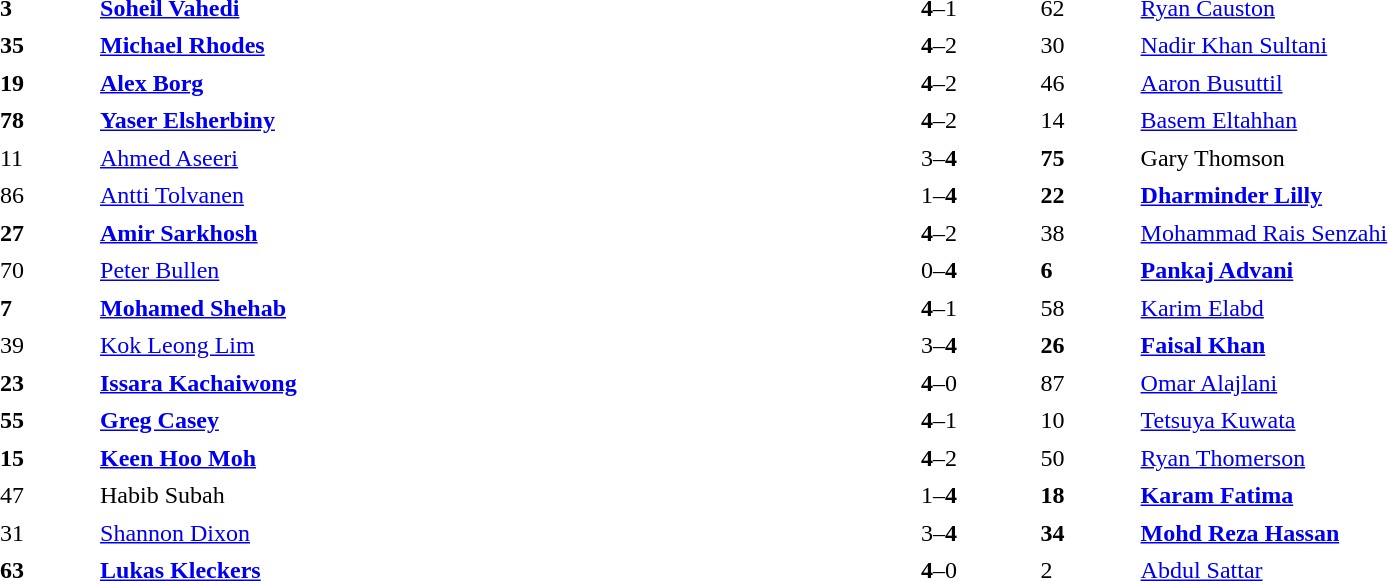<table width="100%" cellspacing="5">
<tr>
<th width=5%></th>
<th width=40%></th>
<th width=10%></th>
<th width=5%></th>
<th width=40%></th>
</tr>
<tr>
<td><strong>3</strong></td>
<td> <strong><a href='#'>Soheil Vahedi</a></strong></td>
<td align="center"><strong>4</strong>–1</td>
<td>62</td>
<td> <a href='#'>Ryan Causton</a></td>
</tr>
<tr>
<td><strong>35</strong></td>
<td> <strong><a href='#'>Michael Rhodes</a></strong></td>
<td align="center"><strong>4</strong>–2</td>
<td>30</td>
<td> <a href='#'>Nadir Khan Sultani</a></td>
</tr>
<tr>
<td><strong>19</strong></td>
<td> <strong><a href='#'>Alex Borg</a></strong></td>
<td align="center"><strong>4</strong>–2</td>
<td>46</td>
<td> <a href='#'>Aaron Busuttil</a></td>
</tr>
<tr>
<td><strong>78</strong></td>
<td> <strong><a href='#'>Yaser Elsherbiny</a></strong></td>
<td align="center"><strong>4</strong>–2</td>
<td>14</td>
<td> <a href='#'>Basem Eltahhan</a></td>
</tr>
<tr>
<td>11</td>
<td> <a href='#'>Ahmed Aseeri</a></td>
<td align="center">3–<strong>4</strong></td>
<td><strong>75</strong></td>
<td> Gary Thomson</td>
</tr>
<tr>
<td>86</td>
<td> <a href='#'>Antti Tolvanen</a></td>
<td align="center">1–<strong>4</strong></td>
<td><strong>22</strong></td>
<td> <strong><a href='#'>Dharminder Lilly</a></strong></td>
</tr>
<tr>
<td><strong>27</strong></td>
<td> <strong><a href='#'>Amir Sarkhosh</a></strong></td>
<td align="center"><strong>4</strong>–2</td>
<td>38</td>
<td> <a href='#'>Mohammad Rais Senzahi</a></td>
</tr>
<tr>
<td>70</td>
<td> <a href='#'>Peter Bullen</a></td>
<td align="center">0–<strong>4</strong></td>
<td><strong>6</strong></td>
<td> <strong><a href='#'>Pankaj Advani</a></strong></td>
</tr>
<tr>
<td><strong>7</strong></td>
<td> <strong><a href='#'>Mohamed Shehab</a></strong></td>
<td align="center"><strong>4</strong>–1</td>
<td>58</td>
<td> <a href='#'>Karim Elabd</a></td>
</tr>
<tr>
<td>39</td>
<td> <a href='#'>Kok Leong Lim</a></td>
<td align="center">3–<strong>4</strong></td>
<td><strong>26</strong></td>
<td> <strong><a href='#'>Faisal Khan</a></strong></td>
</tr>
<tr>
<td><strong>23</strong></td>
<td> <strong><a href='#'>Issara Kachaiwong</a></strong></td>
<td align="center"><strong>4</strong>–0</td>
<td>87</td>
<td> <a href='#'>Omar Alajlani</a></td>
</tr>
<tr>
<td><strong>55</strong></td>
<td> <strong><a href='#'>Greg Casey</a></strong></td>
<td align="center"><strong>4</strong>–1</td>
<td>10</td>
<td> <a href='#'>Tetsuya Kuwata</a></td>
</tr>
<tr>
<td><strong>15</strong></td>
<td> <strong><a href='#'>Keen Hoo Moh</a></strong></td>
<td align="center"><strong>4</strong>–2</td>
<td>50</td>
<td> <a href='#'>Ryan Thomerson</a></td>
</tr>
<tr>
<td>47</td>
<td> Habib Subah</td>
<td align="center">1–<strong>4</strong></td>
<td><strong>18</strong></td>
<td> <strong><a href='#'>Karam Fatima</a></strong></td>
</tr>
<tr>
<td>31</td>
<td> <a href='#'>Shannon Dixon</a></td>
<td align="center">3–<strong>4</strong></td>
<td><strong>34</strong></td>
<td> <strong><a href='#'>Mohd Reza Hassan</a></strong></td>
</tr>
<tr>
<td><strong>63</strong></td>
<td> <strong><a href='#'>Lukas Kleckers</a></strong></td>
<td align="center"><strong>4</strong>–0</td>
<td>2</td>
<td> <a href='#'>Abdul Sattar</a></td>
</tr>
</table>
